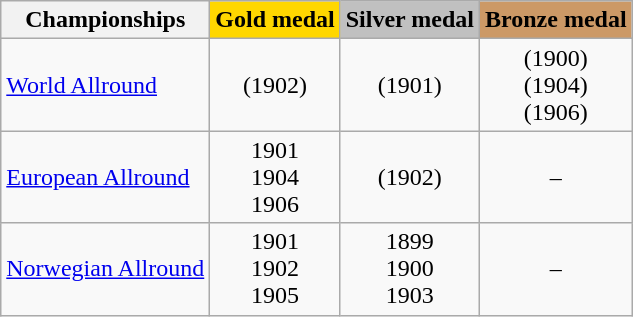<table class="wikitable">
<tr>
<th>Championships</th>
<td align=center bgcolor=gold><strong>Gold medal</strong></td>
<td align=center bgcolor=silver><strong>Silver medal</strong></td>
<td align=center bgcolor=cc9966><strong>Bronze medal</strong></td>
</tr>
<tr align="center">
<td align="left"><a href='#'>World Allround</a></td>
<td>(1902)</td>
<td>(1901)</td>
<td>(1900) <br> (1904) <br> (1906)</td>
</tr>
<tr align="center">
<td align="left"><a href='#'>European Allround</a></td>
<td>1901 <br> 1904 <br> 1906</td>
<td>(1902)</td>
<td>–</td>
</tr>
<tr align="center">
<td align="left"><a href='#'>Norwegian Allround</a></td>
<td>1901 <br> 1902 <br> 1905</td>
<td>1899 <br> 1900 <br> 1903</td>
<td>–</td>
</tr>
</table>
